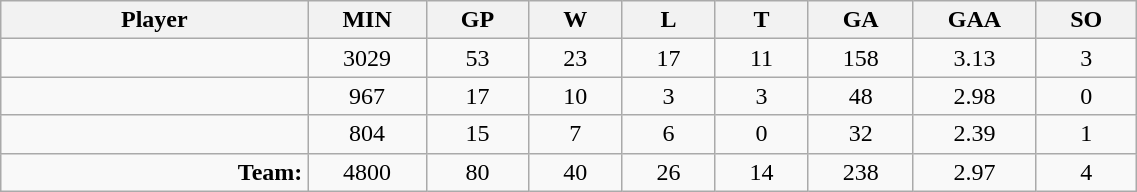<table class="wikitable sortable" width="60%">
<tr>
<th bgcolor="#DDDDFF" width="10%">Player</th>
<th width="3%" bgcolor="#DDDDFF" title="Minutes played">MIN</th>
<th width="3%" bgcolor="#DDDDFF" title="Games played in">GP</th>
<th width="3%" bgcolor="#DDDDFF" title="Wins">W</th>
<th width="3%" bgcolor="#DDDDFF"title="Losses">L</th>
<th width="3%" bgcolor="#DDDDFF" title="Ties">T</th>
<th width="3%" bgcolor="#DDDDFF" title="Goals against">GA</th>
<th width="3%" bgcolor="#DDDDFF" title="Goals against average">GAA</th>
<th width="3%" bgcolor="#DDDDFF"title="Shut-outs">SO</th>
</tr>
<tr align="center">
<td align="right"></td>
<td>3029</td>
<td>53</td>
<td>23</td>
<td>17</td>
<td>11</td>
<td>158</td>
<td>3.13</td>
<td>3</td>
</tr>
<tr align="center">
<td align="right"></td>
<td>967</td>
<td>17</td>
<td>10</td>
<td>3</td>
<td>3</td>
<td>48</td>
<td>2.98</td>
<td>0</td>
</tr>
<tr align="center">
<td align="right"></td>
<td>804</td>
<td>15</td>
<td>7</td>
<td>6</td>
<td>0</td>
<td>32</td>
<td>2.39</td>
<td>1</td>
</tr>
<tr align="center">
<td align="right"><strong>Team:</strong></td>
<td>4800</td>
<td>80</td>
<td>40</td>
<td>26</td>
<td>14</td>
<td>238</td>
<td>2.97</td>
<td>4</td>
</tr>
</table>
